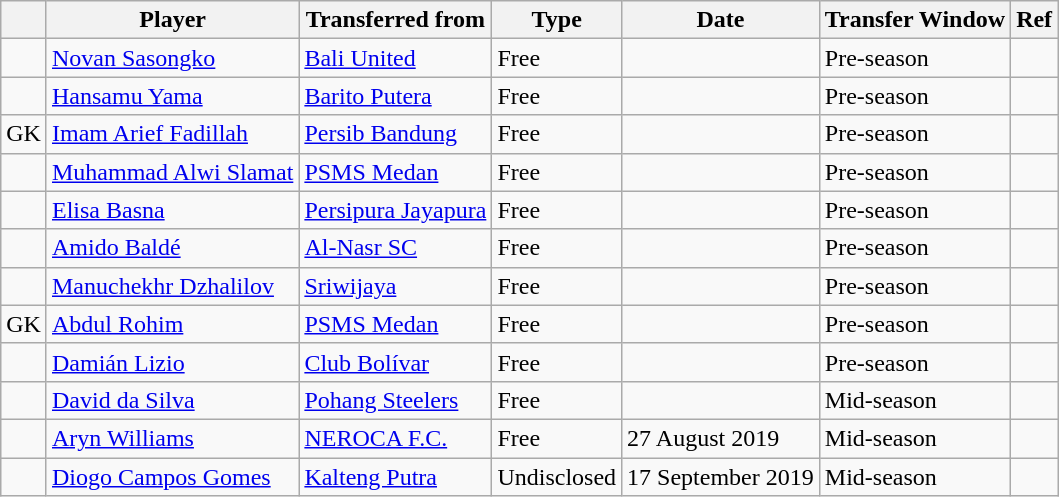<table class="wikitable sortable">
<tr>
<th></th>
<th>Player</th>
<th>Transferred from</th>
<th>Type</th>
<th>Date</th>
<th>Transfer Window</th>
<th class="unsortable">Ref</th>
</tr>
<tr>
<td align="center"></td>
<td> <a href='#'>Novan Sasongko</a></td>
<td> <a href='#'>Bali United</a></td>
<td>Free</td>
<td></td>
<td data-sort-value="1">Pre-season</td>
<td align="center"></td>
</tr>
<tr>
<td align="center"></td>
<td> <a href='#'>Hansamu Yama</a></td>
<td> <a href='#'>Barito Putera</a></td>
<td>Free</td>
<td></td>
<td data-sort-value="1">Pre-season</td>
<td align="center"></td>
</tr>
<tr>
<td align="center">GK</td>
<td> <a href='#'>Imam Arief Fadillah</a></td>
<td> <a href='#'>Persib Bandung</a></td>
<td>Free</td>
<td></td>
<td data-sort-value="1">Pre-season</td>
<td align="center"></td>
</tr>
<tr>
<td align="center"></td>
<td> <a href='#'>Muhammad Alwi Slamat</a></td>
<td> <a href='#'>PSMS Medan</a></td>
<td>Free</td>
<td></td>
<td data-sort-value="1">Pre-season</td>
<td align="center"></td>
</tr>
<tr>
<td align="center"></td>
<td> <a href='#'>Elisa Basna</a></td>
<td> <a href='#'>Persipura Jayapura</a></td>
<td>Free</td>
<td></td>
<td data-sort-value="1">Pre-season</td>
<td align="center"></td>
</tr>
<tr>
<td align="center"></td>
<td> <a href='#'>Amido Baldé</a></td>
<td> <a href='#'>Al-Nasr SC</a></td>
<td>Free</td>
<td></td>
<td data-sort-value="1">Pre-season</td>
<td align="center"></td>
</tr>
<tr>
<td align="center"></td>
<td> <a href='#'>Manuchekhr Dzhalilov</a></td>
<td> <a href='#'>Sriwijaya</a></td>
<td>Free</td>
<td></td>
<td data-sort-value="1">Pre-season</td>
<td align="center"></td>
</tr>
<tr>
<td align="center">GK</td>
<td> <a href='#'>Abdul Rohim</a></td>
<td> <a href='#'>PSMS Medan</a></td>
<td>Free</td>
<td></td>
<td data-sort-value="1">Pre-season</td>
<td align="center"></td>
</tr>
<tr>
<td align="center"></td>
<td> <a href='#'>Damián Lizio</a></td>
<td> <a href='#'>Club Bolívar</a></td>
<td>Free</td>
<td></td>
<td data-sort-value="1">Pre-season</td>
<td align="center"></td>
</tr>
<tr>
<td align="center"></td>
<td> <a href='#'>David da Silva</a></td>
<td> <a href='#'>Pohang Steelers</a></td>
<td>Free</td>
<td></td>
<td data-sort-value="1">Mid-season</td>
<td align="center"></td>
</tr>
<tr>
<td align="center"></td>
<td> <a href='#'>Aryn Williams</a></td>
<td> <a href='#'>NEROCA F.C.</a></td>
<td>Free</td>
<td>27 August 2019</td>
<td>Mid-season</td>
<td></td>
</tr>
<tr>
<td align="center"></td>
<td> <a href='#'>Diogo Campos Gomes</a></td>
<td> <a href='#'>Kalteng Putra</a></td>
<td>Undisclosed</td>
<td>17 September 2019</td>
<td>Mid-season</td>
<td></td>
</tr>
</table>
